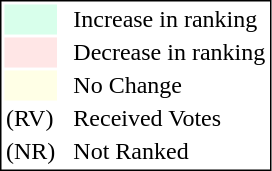<table style="border:1px solid black;">
<tr>
<td style="background:#D8FFEB; width:20px;"></td>
<td> </td>
<td>Increase in ranking</td>
</tr>
<tr>
<td style="background:#FFE6E6; width:20px;"></td>
<td> </td>
<td>Decrease in ranking</td>
</tr>
<tr>
<td style="background:#FFFFE6; width:20px;"></td>
<td> </td>
<td>No Change</td>
</tr>
<tr>
<td>(RV)</td>
<td> </td>
<td>Received Votes</td>
</tr>
<tr>
<td>(NR)</td>
<td> </td>
<td>Not Ranked</td>
</tr>
</table>
